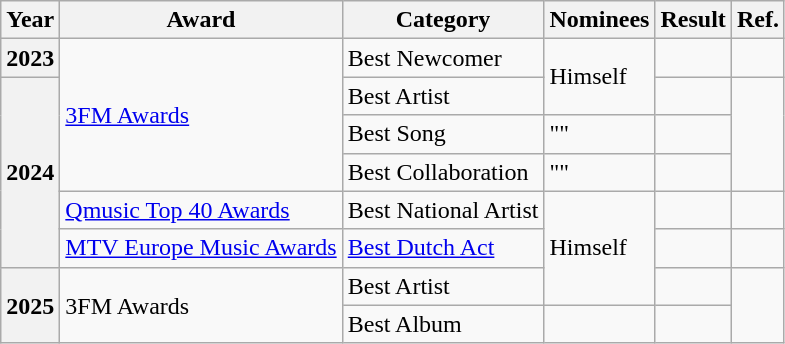<table class="wikitable sortable plainrowheaders">
<tr>
<th scope="col">Year</th>
<th scope="col">Award</th>
<th scope="col">Category</th>
<th scope="col">Nominees</th>
<th scope="col">Result</th>
<th scope="col" class="unsortable">Ref.</th>
</tr>
<tr>
<th>2023</th>
<td rowspan="4"><a href='#'>3FM Awards</a></td>
<td>Best Newcomer</td>
<td rowspan="2">Himself</td>
<td></td>
<td></td>
</tr>
<tr>
<th rowspan="5">2024</th>
<td>Best Artist</td>
<td></td>
<td rowspan="3"></td>
</tr>
<tr>
<td>Best Song</td>
<td>""</td>
<td></td>
</tr>
<tr>
<td>Best Collaboration</td>
<td>""<br></td>
<td></td>
</tr>
<tr>
<td><a href='#'>Qmusic Top 40 Awards</a></td>
<td>Best National Artist</td>
<td rowspan="3">Himself</td>
<td></td>
<td></td>
</tr>
<tr>
<td><a href='#'>MTV Europe Music Awards</a></td>
<td><a href='#'>Best Dutch Act</a></td>
<td></td>
<td></td>
</tr>
<tr>
<th rowspan="2">2025</th>
<td rowspan="2">3FM Awards</td>
<td>Best Artist</td>
<td></td>
<td rowspan="2"></td>
</tr>
<tr>
<td>Best Album</td>
<td></td>
<td></td>
</tr>
</table>
